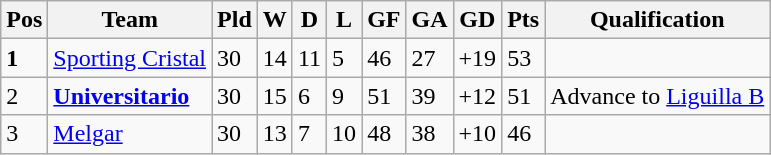<table class="wikitable">
<tr>
<th><abbr>Pos</abbr></th>
<th>Team</th>
<th><abbr>Pld</abbr></th>
<th><abbr>W</abbr></th>
<th><abbr>D</abbr></th>
<th><abbr>L</abbr></th>
<th><abbr>GF</abbr></th>
<th><abbr>GA</abbr></th>
<th><abbr>GD</abbr></th>
<th><abbr>Pts</abbr></th>
<th><strong>Qualification</strong></th>
</tr>
<tr>
<td><strong>1</strong></td>
<td><a href='#'>Sporting Cristal</a></td>
<td>30</td>
<td>14</td>
<td>11</td>
<td>5</td>
<td>46</td>
<td>27</td>
<td>+19</td>
<td>53</td>
<td></td>
</tr>
<tr>
<td>2</td>
<td><a href='#'><strong>Universitario</strong></a></td>
<td>30</td>
<td>15</td>
<td>6</td>
<td>9</td>
<td>51</td>
<td>39</td>
<td>+12</td>
<td>51</td>
<td>Advance to <a href='#'>Liguilla B</a></td>
</tr>
<tr>
<td>3</td>
<td><a href='#'>Melgar</a></td>
<td>30</td>
<td>13</td>
<td>7</td>
<td>10</td>
<td>48</td>
<td>38</td>
<td>+10</td>
<td>46</td>
<td></td>
</tr>
</table>
